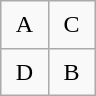<table class="wikitable" style="margin-left:auto;margin-right:auto;text-align:center;width:4em;height:4em;table-layout:fixed;">
<tr>
<td>A</td>
<td>C</td>
</tr>
<tr>
<td>D</td>
<td>B</td>
</tr>
</table>
